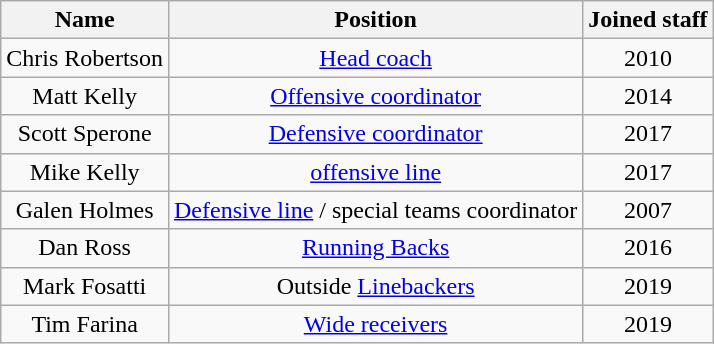<table class="wikitable">
<tr>
<th>Name</th>
<th>Position</th>
<th>Joined staff</th>
</tr>
<tr align="center">
<td>Chris Robertson</td>
<td><a href='#'>Head coach</a></td>
<td>2010</td>
</tr>
<tr align="center">
<td>Matt Kelly</td>
<td><a href='#'>Offensive coordinator</a></td>
<td>2014</td>
</tr>
<tr align="center">
<td>Scott Sperone</td>
<td><a href='#'>Defensive coordinator</a></td>
<td>2017</td>
</tr>
<tr align="center">
<td>Mike Kelly</td>
<td><a href='#'>offensive line</a></td>
<td>2017</td>
</tr>
<tr align="center">
<td>Galen Holmes</td>
<td><a href='#'>Defensive line</a> / special teams coordinator</td>
<td>2007</td>
</tr>
<tr align="center">
<td>Dan Ross</td>
<td><a href='#'>Running Backs</a></td>
<td>2016</td>
</tr>
<tr align="center">
<td>Mark Fosatti</td>
<td>Outside <a href='#'>Linebackers</a></td>
<td>2019</td>
</tr>
<tr align="center">
<td>Tim Farina</td>
<td><a href='#'>Wide receivers</a></td>
<td>2019</td>
</tr>
</table>
